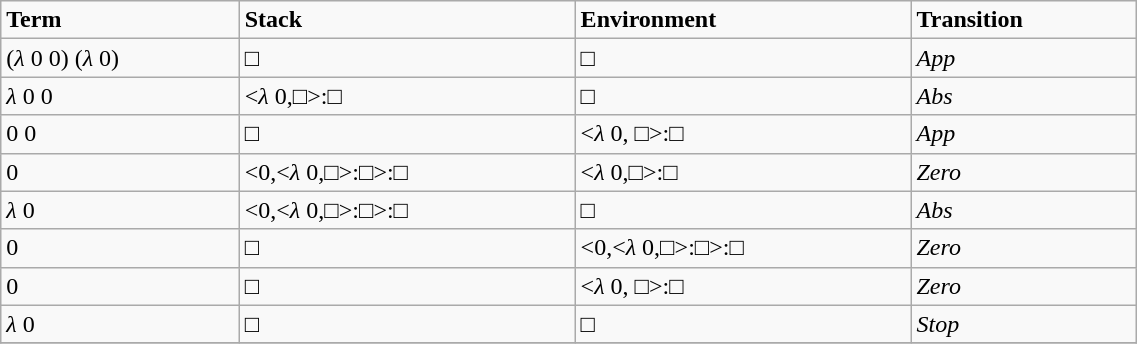<table class="wikitable center" style= "width:60%">
<tr>
<td><strong>Term</strong></td>
<td><strong>Stack</strong></td>
<td><strong>Environment</strong></td>
<td><strong>Transition</strong></td>
</tr>
<tr>
<td>(<em>λ</em> 0 0) (<em>λ</em> 0)</td>
<td>□</td>
<td>□</td>
<td><em>App</em></td>
</tr>
<tr>
<td><em>λ</em> 0 0</td>
<td><<em>λ</em> 0,□>:□</td>
<td>□</td>
<td><em>Abs</em></td>
</tr>
<tr>
<td>0 0</td>
<td>□</td>
<td><<em>λ</em> 0, □>:□</td>
<td><em>App</em></td>
</tr>
<tr>
<td>0</td>
<td><0,<<em>λ</em> 0,□>:□>:□</td>
<td><<em>λ</em> 0,□>:□</td>
<td><em>Zero</em></td>
</tr>
<tr>
<td><em>λ</em> 0</td>
<td><0,<<em>λ</em> 0,□>:□>:□</td>
<td>□</td>
<td><em>Abs</em></td>
</tr>
<tr>
<td>0</td>
<td>□</td>
<td><0,<<em>λ</em> 0,□>:□>:□</td>
<td><em>Zero</em></td>
</tr>
<tr>
<td>0</td>
<td>□</td>
<td><<em>λ</em> 0, □>:□</td>
<td><em>Zero</em></td>
</tr>
<tr>
<td><em>λ</em> 0</td>
<td>□</td>
<td>□</td>
<td><em>Stop</em></td>
</tr>
<tr>
</tr>
</table>
